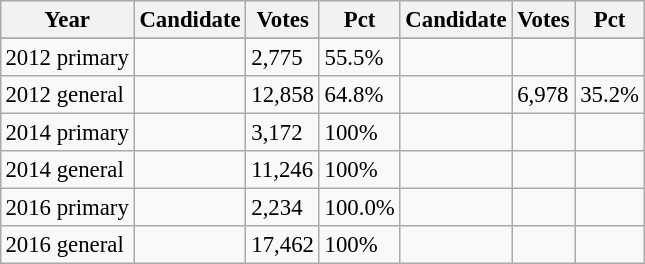<table class="wikitable" style="margin:0.5em ; font-size:95%">
<tr>
<th>Year</th>
<th>Candidate</th>
<th>Votes</th>
<th>Pct</th>
<th>Candidate</th>
<th>Votes</th>
<th>Pct</th>
</tr>
<tr>
</tr>
<tr>
<td>2012 primary</td>
<td></td>
<td>2,775</td>
<td>55.5%</td>
<td></td>
<td></td>
<td></td>
</tr>
<tr>
<td>2012 general</td>
<td></td>
<td>12,858</td>
<td>64.8%</td>
<td></td>
<td>6,978</td>
<td>35.2%</td>
</tr>
<tr>
<td>2014 primary</td>
<td></td>
<td>3,172</td>
<td>100%</td>
<td></td>
<td></td>
<td></td>
</tr>
<tr>
<td>2014 general</td>
<td></td>
<td>11,246</td>
<td>100%</td>
<td></td>
<td></td>
<td></td>
</tr>
<tr>
<td>2016 primary</td>
<td></td>
<td>2,234</td>
<td>100.0%</td>
<td></td>
<td></td>
<td></td>
</tr>
<tr>
<td>2016 general</td>
<td></td>
<td>17,462</td>
<td>100%</td>
<td></td>
<td></td>
<td></td>
</tr>
</table>
